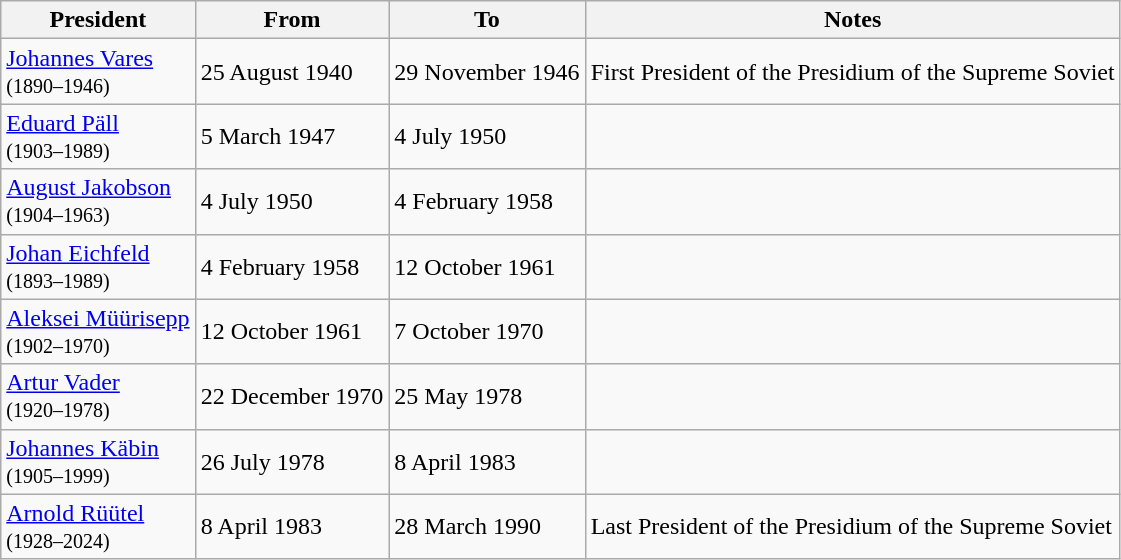<table class="wikitable">
<tr>
<th>President</th>
<th>From</th>
<th>To</th>
<th>Notes</th>
</tr>
<tr>
<td><a href='#'>Johannes Vares</a><br><small>(1890–1946)</small></td>
<td>25 August 1940</td>
<td>29 November 1946</td>
<td>First President of the Presidium of the Supreme Soviet</td>
</tr>
<tr>
<td><a href='#'>Eduard Päll</a><br><small>(1903–1989)</small></td>
<td>5 March 1947</td>
<td>4 July 1950</td>
<td></td>
</tr>
<tr>
<td><a href='#'>August Jakobson</a><br><small>(1904–1963)</small></td>
<td>4 July 1950</td>
<td>4 February 1958</td>
<td></td>
</tr>
<tr>
<td><a href='#'>Johan Eichfeld</a><br><small>(1893–1989)</small></td>
<td>4 February 1958</td>
<td>12 October 1961</td>
<td></td>
</tr>
<tr>
<td><a href='#'>Aleksei Müürisepp</a><br><small>(1902–1970)</small></td>
<td>12 October 1961</td>
<td>7 October 1970</td>
<td></td>
</tr>
<tr>
<td><a href='#'>Artur Vader</a><br><small>(1920–1978)</small></td>
<td>22 December 1970</td>
<td>25 May 1978</td>
<td></td>
</tr>
<tr>
<td><a href='#'>Johannes Käbin</a><br><small>(1905–1999)</small></td>
<td>26 July 1978</td>
<td>8 April 1983</td>
<td></td>
</tr>
<tr>
<td><a href='#'>Arnold Rüütel</a><br><small>(1928–2024)</small></td>
<td>8 April 1983</td>
<td>28 March 1990</td>
<td>Last President of the Presidium of the Supreme Soviet</td>
</tr>
</table>
